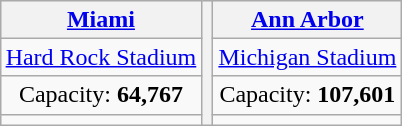<table class="wikitable" style="text-align:center; margin-left:auto; margin-right:auto; border:none;">
<tr>
</tr>
<tr>
<th><a href='#'>Miami</a></th>
<th rowspan="4"></th>
<th><a href='#'>Ann Arbor</a></th>
</tr>
<tr>
<td><a href='#'>Hard Rock Stadium</a></td>
<td><a href='#'>Michigan Stadium</a></td>
</tr>
<tr>
<td>Capacity: <strong>64,767</strong></td>
<td>Capacity: <strong>107,601</strong></td>
</tr>
<tr>
<td></td>
<td></td>
</tr>
</table>
